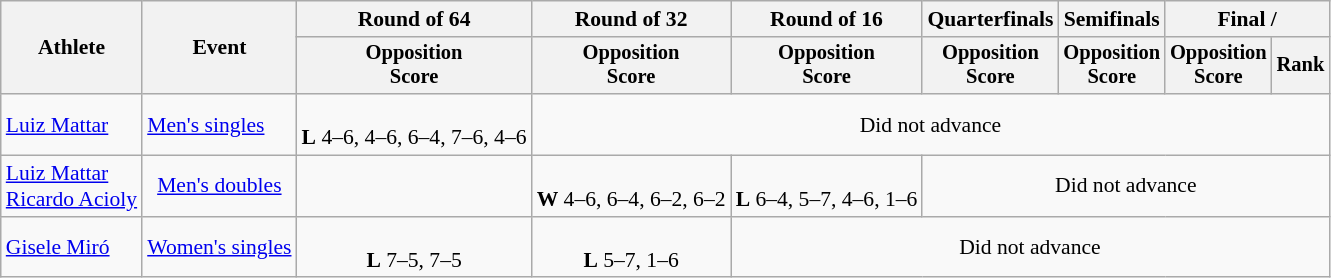<table class=wikitable style="font-size:90%">
<tr>
<th rowspan="2">Athlete</th>
<th rowspan="2">Event</th>
<th>Round of 64</th>
<th>Round of 32</th>
<th>Round of 16</th>
<th>Quarterfinals</th>
<th>Semifinals</th>
<th colspan=2>Final / </th>
</tr>
<tr style="font-size:95%">
<th>Opposition<br>Score</th>
<th>Opposition<br>Score</th>
<th>Opposition<br>Score</th>
<th>Opposition<br>Score</th>
<th>Opposition<br>Score</th>
<th>Opposition<br>Score</th>
<th>Rank</th>
</tr>
<tr align=center>
<td align=left><a href='#'>Luiz Mattar</a></td>
<td align=left rowspan=1><a href='#'>Men's singles</a></td>
<td><br><strong>L</strong> 4–6, 4–6, 6–4, 7–6, 4–6</td>
<td colspan=6>Did not advance</td>
</tr>
<tr align=center>
<td align=left><a href='#'>Luiz Mattar</a><br><a href='#'>Ricardo Acioly</a></td>
<td><a href='#'>Men's doubles</a></td>
<td></td>
<td><br><strong>W</strong> 4–6, 6–4, 6–2, 6–2</td>
<td><br><strong>L</strong> 6–4, 5–7, 4–6, 1–6</td>
<td colspan=4>Did not advance</td>
</tr>
<tr align=center>
<td align=left><a href='#'>Gisele Miró</a></td>
<td align=left rowspan=1><a href='#'>Women's singles</a></td>
<td><br><strong>L</strong> 7–5, 7–5</td>
<td><br><strong>L</strong> 5–7, 1–6</td>
<td colspan=6>Did not advance</td>
</tr>
</table>
